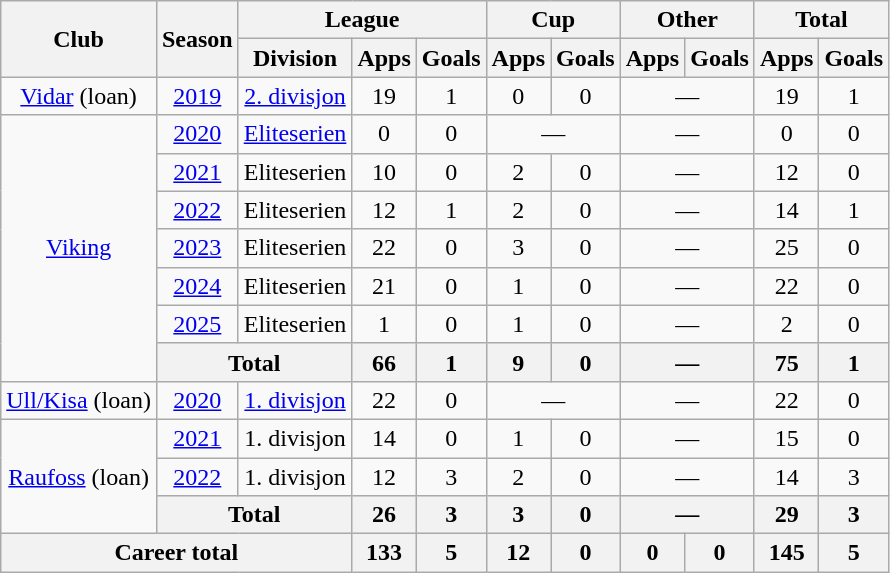<table class="wikitable" style="text-align: center;">
<tr>
<th rowspan="2">Club</th>
<th rowspan="2">Season</th>
<th colspan="3">League</th>
<th colspan="2">Cup</th>
<th colspan="2">Other</th>
<th colspan="2">Total</th>
</tr>
<tr>
<th>Division</th>
<th>Apps</th>
<th>Goals</th>
<th>Apps</th>
<th>Goals</th>
<th>Apps</th>
<th>Goals</th>
<th>Apps</th>
<th>Goals</th>
</tr>
<tr>
<td><a href='#'>Vidar</a> (loan)</td>
<td><a href='#'>2019</a></td>
<td><a href='#'>2. divisjon</a></td>
<td>19</td>
<td>1</td>
<td>0</td>
<td>0</td>
<td colspan="2">—</td>
<td>19</td>
<td>1</td>
</tr>
<tr>
<td rowspan="7"><a href='#'>Viking</a></td>
<td><a href='#'>2020</a></td>
<td><a href='#'>Eliteserien</a></td>
<td>0</td>
<td>0</td>
<td colspan="2">—</td>
<td colspan="2">—</td>
<td>0</td>
<td>0</td>
</tr>
<tr>
<td><a href='#'>2021</a></td>
<td>Eliteserien</td>
<td>10</td>
<td>0</td>
<td>2</td>
<td>0</td>
<td colspan="2">—</td>
<td>12</td>
<td>0</td>
</tr>
<tr>
<td><a href='#'>2022</a></td>
<td>Eliteserien</td>
<td>12</td>
<td>1</td>
<td>2</td>
<td>0</td>
<td colspan="2">—</td>
<td>14</td>
<td>1</td>
</tr>
<tr>
<td><a href='#'>2023</a></td>
<td>Eliteserien</td>
<td>22</td>
<td>0</td>
<td>3</td>
<td>0</td>
<td colspan="2">—</td>
<td>25</td>
<td>0</td>
</tr>
<tr>
<td><a href='#'>2024</a></td>
<td>Eliteserien</td>
<td>21</td>
<td>0</td>
<td>1</td>
<td>0</td>
<td colspan="2">—</td>
<td>22</td>
<td>0</td>
</tr>
<tr>
<td><a href='#'>2025</a></td>
<td>Eliteserien</td>
<td>1</td>
<td>0</td>
<td>1</td>
<td>0</td>
<td colspan="2">—</td>
<td>2</td>
<td>0</td>
</tr>
<tr>
<th colspan="2">Total</th>
<th>66</th>
<th>1</th>
<th>9</th>
<th>0</th>
<th colspan="2">—</th>
<th>75</th>
<th>1</th>
</tr>
<tr>
<td><a href='#'>Ull/Kisa</a> (loan)</td>
<td><a href='#'>2020</a></td>
<td><a href='#'>1. divisjon</a></td>
<td>22</td>
<td>0</td>
<td colspan="2">—</td>
<td colspan="2">—</td>
<td>22</td>
<td>0</td>
</tr>
<tr>
<td rowspan="3"><a href='#'>Raufoss</a> (loan)</td>
<td><a href='#'>2021</a></td>
<td>1. divisjon</td>
<td>14</td>
<td>0</td>
<td>1</td>
<td>0</td>
<td colspan="2">—</td>
<td>15</td>
<td>0</td>
</tr>
<tr>
<td><a href='#'>2022</a></td>
<td>1. divisjon</td>
<td>12</td>
<td>3</td>
<td>2</td>
<td>0</td>
<td colspan="2">—</td>
<td>14</td>
<td>3</td>
</tr>
<tr>
<th colspan="2">Total</th>
<th>26</th>
<th>3</th>
<th>3</th>
<th>0</th>
<th colspan="2">—</th>
<th>29</th>
<th>3</th>
</tr>
<tr>
<th colspan="3">Career total</th>
<th>133</th>
<th>5</th>
<th>12</th>
<th>0</th>
<th>0</th>
<th>0</th>
<th>145</th>
<th>5</th>
</tr>
</table>
